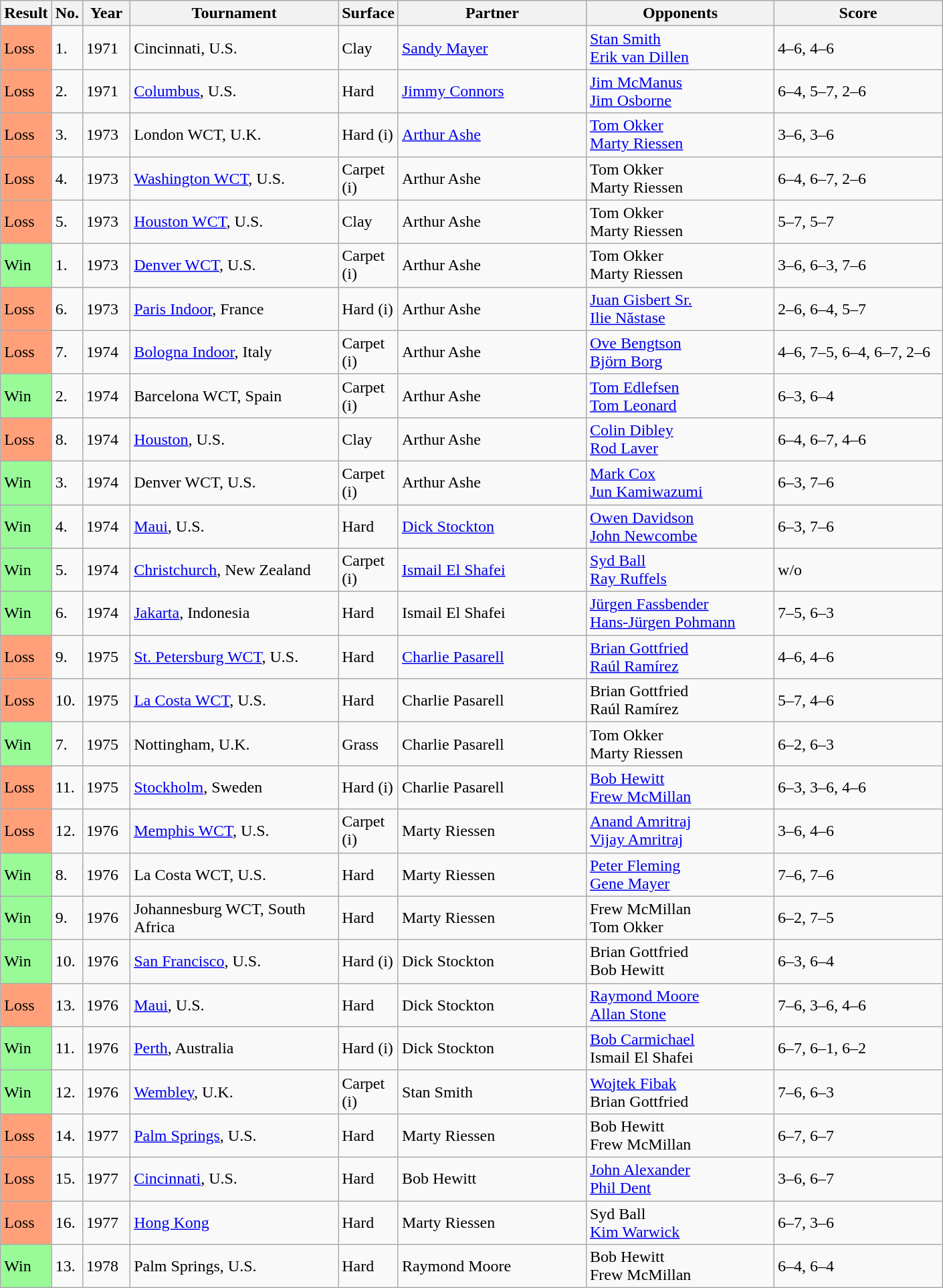<table class="sortable wikitable">
<tr>
<th style="width:40px">Result</th>
<th style="width:20px" class="unsortable">No.</th>
<th style="width:40px">Year</th>
<th style="width:200px">Tournament</th>
<th style="width:50px">Surface</th>
<th style="width:180px">Partner</th>
<th style="width:180px">Opponents</th>
<th style="width:160px" class="unsortable">Score</th>
</tr>
<tr>
<td style="background:#ffa07a;">Loss</td>
<td>1.</td>
<td>1971</td>
<td>Cincinnati, U.S.</td>
<td>Clay</td>
<td> <a href='#'>Sandy Mayer</a></td>
<td> <a href='#'>Stan Smith</a> <br>  <a href='#'>Erik van Dillen</a></td>
<td>4–6, 4–6</td>
</tr>
<tr>
<td style="background:#ffa07a;">Loss</td>
<td>2.</td>
<td>1971</td>
<td><a href='#'>Columbus</a>, U.S.</td>
<td>Hard</td>
<td> <a href='#'>Jimmy Connors</a></td>
<td> <a href='#'>Jim McManus</a> <br>  <a href='#'>Jim Osborne</a></td>
<td>6–4, 5–7, 2–6</td>
</tr>
<tr>
<td style="background:#ffa07a;">Loss</td>
<td>3.</td>
<td>1973</td>
<td>London WCT, U.K.</td>
<td>Hard (i)</td>
<td> <a href='#'>Arthur Ashe</a></td>
<td> <a href='#'>Tom Okker</a> <br>  <a href='#'>Marty Riessen</a></td>
<td>3–6, 3–6</td>
</tr>
<tr>
<td style="background:#ffa07a;">Loss</td>
<td>4.</td>
<td>1973</td>
<td><a href='#'>Washington WCT</a>, U.S.</td>
<td>Carpet (i)</td>
<td> Arthur Ashe</td>
<td> Tom Okker <br>  Marty Riessen</td>
<td>6–4, 6–7, 2–6</td>
</tr>
<tr>
<td style="background:#ffa07a;">Loss</td>
<td>5.</td>
<td>1973</td>
<td><a href='#'>Houston WCT</a>, U.S.</td>
<td>Clay</td>
<td> Arthur Ashe</td>
<td> Tom Okker <br>  Marty Riessen</td>
<td>5–7, 5–7</td>
</tr>
<tr>
<td style="background:#98fb98;">Win</td>
<td>1.</td>
<td>1973</td>
<td><a href='#'>Denver WCT</a>, U.S.</td>
<td>Carpet (i)</td>
<td> Arthur Ashe</td>
<td> Tom Okker <br>  Marty Riessen</td>
<td>3–6, 6–3, 7–6</td>
</tr>
<tr>
<td style="background:#ffa07a;">Loss</td>
<td>6.</td>
<td>1973</td>
<td><a href='#'>Paris Indoor</a>, France</td>
<td>Hard (i)</td>
<td> Arthur Ashe</td>
<td> <a href='#'>Juan Gisbert Sr.</a> <br>  <a href='#'>Ilie Năstase</a></td>
<td>2–6, 6–4, 5–7</td>
</tr>
<tr>
<td style="background:#ffa07a;">Loss</td>
<td>7.</td>
<td>1974</td>
<td><a href='#'>Bologna Indoor</a>, Italy</td>
<td>Carpet (i)</td>
<td> Arthur Ashe</td>
<td> <a href='#'>Ove Bengtson</a> <br>  <a href='#'>Björn Borg</a></td>
<td>4–6, 7–5, 6–4, 6–7, 2–6</td>
</tr>
<tr>
<td style="background:#98fb98;">Win</td>
<td>2.</td>
<td>1974</td>
<td>Barcelona WCT, Spain</td>
<td>Carpet (i)</td>
<td> Arthur Ashe</td>
<td> <a href='#'>Tom Edlefsen</a> <br>  <a href='#'>Tom Leonard</a></td>
<td>6–3, 6–4</td>
</tr>
<tr>
<td style="background:#ffa07a;">Loss</td>
<td>8.</td>
<td>1974</td>
<td><a href='#'>Houston</a>, U.S.</td>
<td>Clay</td>
<td> Arthur Ashe</td>
<td> <a href='#'>Colin Dibley</a> <br>  <a href='#'>Rod Laver</a></td>
<td>6–4, 6–7, 4–6</td>
</tr>
<tr>
<td style="background:#98fb98;">Win</td>
<td>3.</td>
<td>1974</td>
<td>Denver WCT, U.S.</td>
<td>Carpet (i)</td>
<td> Arthur Ashe</td>
<td> <a href='#'>Mark Cox</a> <br>  <a href='#'>Jun Kamiwazumi</a></td>
<td>6–3, 7–6</td>
</tr>
<tr>
<td style="background:#98fb98;">Win</td>
<td>4.</td>
<td>1974</td>
<td><a href='#'>Maui</a>, U.S.</td>
<td>Hard</td>
<td> <a href='#'>Dick Stockton</a></td>
<td> <a href='#'>Owen Davidson</a> <br>  <a href='#'>John Newcombe</a></td>
<td>6–3, 7–6</td>
</tr>
<tr>
<td style="background:#98fb98;">Win</td>
<td>5.</td>
<td>1974</td>
<td><a href='#'>Christchurch</a>, New Zealand</td>
<td>Carpet (i)</td>
<td> <a href='#'>Ismail El Shafei</a></td>
<td> <a href='#'>Syd Ball</a> <br>  <a href='#'>Ray Ruffels</a></td>
<td>w/o</td>
</tr>
<tr>
<td style="background:#98fb98;">Win</td>
<td>6.</td>
<td>1974</td>
<td><a href='#'>Jakarta</a>, Indonesia</td>
<td>Hard</td>
<td> Ismail El Shafei</td>
<td> <a href='#'>Jürgen Fassbender</a> <br>  <a href='#'>Hans-Jürgen Pohmann</a></td>
<td>7–5, 6–3</td>
</tr>
<tr>
<td style="background:#ffa07a;">Loss</td>
<td>9.</td>
<td>1975</td>
<td><a href='#'>St. Petersburg WCT</a>, U.S.</td>
<td>Hard</td>
<td> <a href='#'>Charlie Pasarell</a></td>
<td> <a href='#'>Brian Gottfried</a> <br>  <a href='#'>Raúl Ramírez</a></td>
<td>4–6, 4–6</td>
</tr>
<tr>
<td style="background:#ffa07a;">Loss</td>
<td>10.</td>
<td>1975</td>
<td><a href='#'>La Costa WCT</a>, U.S.</td>
<td>Hard</td>
<td> Charlie Pasarell</td>
<td> Brian Gottfried <br>  Raúl Ramírez</td>
<td>5–7, 4–6</td>
</tr>
<tr>
<td style="background:#98fb98;">Win</td>
<td>7.</td>
<td>1975</td>
<td>Nottingham, U.K.</td>
<td>Grass</td>
<td> Charlie Pasarell</td>
<td> Tom Okker <br>  Marty Riessen</td>
<td>6–2, 6–3</td>
</tr>
<tr>
<td style="background:#ffa07a;">Loss</td>
<td>11.</td>
<td>1975</td>
<td><a href='#'>Stockholm</a>, Sweden</td>
<td>Hard (i)</td>
<td> Charlie Pasarell</td>
<td> <a href='#'>Bob Hewitt</a> <br>  <a href='#'>Frew McMillan</a></td>
<td>6–3, 3–6, 4–6</td>
</tr>
<tr>
<td style="background:#ffa07a;">Loss</td>
<td>12.</td>
<td>1976</td>
<td><a href='#'>Memphis WCT</a>, U.S.</td>
<td>Carpet (i)</td>
<td> Marty Riessen</td>
<td> <a href='#'>Anand Amritraj</a> <br>  <a href='#'>Vijay Amritraj</a></td>
<td>3–6, 4–6</td>
</tr>
<tr>
<td style="background:#98fb98;">Win</td>
<td>8.</td>
<td>1976</td>
<td>La Costa WCT, U.S.</td>
<td>Hard</td>
<td> Marty Riessen</td>
<td> <a href='#'>Peter Fleming</a> <br>  <a href='#'>Gene Mayer</a></td>
<td>7–6, 7–6</td>
</tr>
<tr>
<td style="background:#98fb98;">Win</td>
<td>9.</td>
<td>1976</td>
<td>Johannesburg WCT, South Africa</td>
<td>Hard</td>
<td> Marty Riessen</td>
<td> Frew McMillan <br>  Tom Okker</td>
<td>6–2, 7–5</td>
</tr>
<tr>
<td style="background:#98fb98;">Win</td>
<td>10.</td>
<td>1976</td>
<td><a href='#'>San Francisco</a>, U.S.</td>
<td>Hard (i)</td>
<td> Dick Stockton</td>
<td> Brian Gottfried <br>  Bob Hewitt</td>
<td>6–3, 6–4</td>
</tr>
<tr>
<td style="background:#ffa07a;">Loss</td>
<td>13.</td>
<td>1976</td>
<td><a href='#'>Maui</a>, U.S.</td>
<td>Hard</td>
<td> Dick Stockton</td>
<td> <a href='#'>Raymond Moore</a> <br>  <a href='#'>Allan Stone</a></td>
<td>7–6, 3–6, 4–6</td>
</tr>
<tr>
<td style="background:#98fb98;">Win</td>
<td>11.</td>
<td>1976</td>
<td><a href='#'>Perth</a>, Australia</td>
<td>Hard (i)</td>
<td> Dick Stockton</td>
<td> <a href='#'>Bob Carmichael</a> <br>  Ismail El Shafei</td>
<td>6–7, 6–1, 6–2</td>
</tr>
<tr>
<td style="background:#98fb98;">Win</td>
<td>12.</td>
<td>1976</td>
<td><a href='#'>Wembley</a>, U.K.</td>
<td>Carpet (i)</td>
<td> Stan Smith</td>
<td> <a href='#'>Wojtek Fibak</a> <br>  Brian Gottfried</td>
<td>7–6, 6–3</td>
</tr>
<tr>
<td style="background:#ffa07a;">Loss</td>
<td>14.</td>
<td>1977</td>
<td><a href='#'>Palm Springs</a>, U.S.</td>
<td>Hard</td>
<td> Marty Riessen</td>
<td> Bob Hewitt <br>  Frew McMillan</td>
<td>6–7, 6–7</td>
</tr>
<tr>
<td style="background:#ffa07a;">Loss</td>
<td>15.</td>
<td>1977</td>
<td><a href='#'>Cincinnati</a>, U.S.</td>
<td>Hard</td>
<td> Bob Hewitt</td>
<td> <a href='#'>John Alexander</a> <br>  <a href='#'>Phil Dent</a></td>
<td>3–6, 6–7</td>
</tr>
<tr>
<td style="background:#ffa07a;">Loss</td>
<td>16.</td>
<td>1977</td>
<td><a href='#'>Hong Kong</a></td>
<td>Hard</td>
<td> Marty Riessen</td>
<td> Syd Ball <br>  <a href='#'>Kim Warwick</a></td>
<td>6–7, 3–6</td>
</tr>
<tr>
<td style="background:#98fb98;">Win</td>
<td>13.</td>
<td>1978</td>
<td>Palm Springs, U.S.</td>
<td>Hard</td>
<td> Raymond Moore</td>
<td> Bob Hewitt <br>  Frew McMillan</td>
<td>6–4, 6–4</td>
</tr>
</table>
